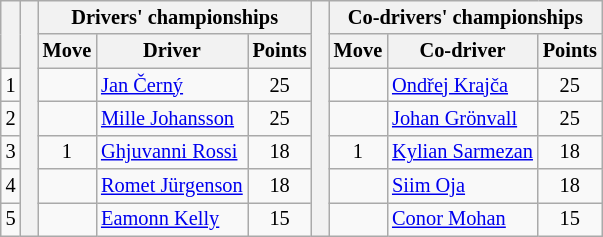<table class="wikitable" style="font-size:85%;">
<tr>
<th rowspan="2"></th>
<th rowspan="7" style="width:5px;"></th>
<th colspan="3">Drivers' championships</th>
<th rowspan="7" style="width:5px;"></th>
<th colspan="3" nowrap>Co-drivers' championships</th>
</tr>
<tr>
<th>Move</th>
<th>Driver</th>
<th>Points</th>
<th>Move</th>
<th>Co-driver</th>
<th>Points</th>
</tr>
<tr>
<td align="center">1</td>
<td align="center"></td>
<td><a href='#'>Jan Černý</a></td>
<td align="center">25</td>
<td align="center"></td>
<td><a href='#'>Ondřej Krajča</a></td>
<td align="center">25</td>
</tr>
<tr>
<td align="center">2</td>
<td align="center"></td>
<td><a href='#'>Mille Johansson</a></td>
<td align="center">25</td>
<td align="center"></td>
<td><a href='#'>Johan Grönvall</a></td>
<td align="center">25</td>
</tr>
<tr>
<td align="center">3</td>
<td align="center"> 1</td>
<td><a href='#'>Ghjuvanni Rossi</a></td>
<td align="center">18</td>
<td align="center"> 1</td>
<td><a href='#'>Kylian Sarmezan</a></td>
<td align="center">18</td>
</tr>
<tr>
<td align="center">4</td>
<td align="center"></td>
<td><a href='#'>Romet Jürgenson</a></td>
<td align="center">18</td>
<td align="center"></td>
<td><a href='#'>Siim Oja</a></td>
<td align="center">18</td>
</tr>
<tr>
<td align="center">5</td>
<td align="center"></td>
<td><a href='#'>Eamonn Kelly</a></td>
<td align="center">15</td>
<td align="center"></td>
<td><a href='#'>Conor Mohan</a></td>
<td align="center">15</td>
</tr>
</table>
